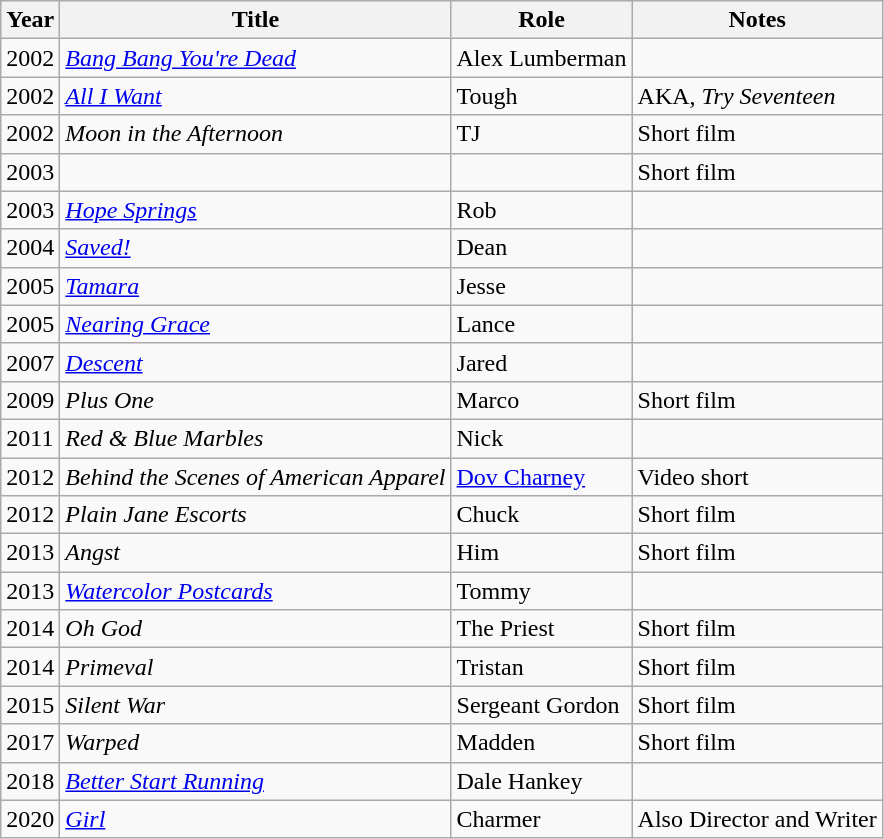<table class="wikitable sortable">
<tr>
<th>Year</th>
<th>Title</th>
<th>Role</th>
<th class="unsortable">Notes</th>
</tr>
<tr>
<td>2002</td>
<td><em><a href='#'>Bang Bang You're Dead</a></em></td>
<td>Alex Lumberman</td>
<td></td>
</tr>
<tr>
<td>2002</td>
<td><em><a href='#'>All I Want</a></em></td>
<td>Tough</td>
<td>AKA, <em>Try Seventeen</em></td>
</tr>
<tr>
<td>2002</td>
<td><em>Moon in the Afternoon</em></td>
<td>TJ</td>
<td>Short film</td>
</tr>
<tr>
<td>2003</td>
<td><em></em></td>
<td></td>
<td>Short film</td>
</tr>
<tr>
<td>2003</td>
<td><em><a href='#'>Hope Springs</a></em></td>
<td>Rob</td>
<td></td>
</tr>
<tr>
<td>2004</td>
<td><em><a href='#'>Saved!</a></em></td>
<td>Dean</td>
<td></td>
</tr>
<tr>
<td>2005</td>
<td><em><a href='#'>Tamara</a></em></td>
<td>Jesse</td>
<td></td>
</tr>
<tr>
<td>2005</td>
<td><em><a href='#'>Nearing Grace</a></em></td>
<td>Lance</td>
<td></td>
</tr>
<tr>
<td>2007</td>
<td><em><a href='#'>Descent</a></em></td>
<td>Jared</td>
<td></td>
</tr>
<tr>
<td>2009</td>
<td><em>Plus One</em></td>
<td>Marco</td>
<td>Short film</td>
</tr>
<tr>
<td>2011</td>
<td><em>Red & Blue Marbles</em></td>
<td>Nick</td>
<td></td>
</tr>
<tr>
<td>2012</td>
<td><em>Behind the Scenes of American Apparel</em></td>
<td><a href='#'>Dov Charney</a></td>
<td>Video short</td>
</tr>
<tr>
<td>2012</td>
<td><em>Plain Jane Escorts</em></td>
<td>Chuck</td>
<td>Short film</td>
</tr>
<tr>
<td>2013</td>
<td><em>Angst</em></td>
<td>Him</td>
<td>Short film</td>
</tr>
<tr>
<td>2013</td>
<td><em><a href='#'>Watercolor Postcards</a></em></td>
<td>Tommy</td>
<td></td>
</tr>
<tr>
<td>2014</td>
<td><em>Oh God</em></td>
<td>The Priest</td>
<td>Short film</td>
</tr>
<tr>
<td>2014</td>
<td><em>Primeval</em></td>
<td>Tristan</td>
<td>Short film</td>
</tr>
<tr>
<td>2015</td>
<td><em>Silent War</em></td>
<td>Sergeant Gordon</td>
<td>Short film</td>
</tr>
<tr>
<td>2017</td>
<td><em>Warped</em></td>
<td>Madden</td>
<td>Short film</td>
</tr>
<tr>
<td>2018</td>
<td><em><a href='#'>Better Start Running</a></em></td>
<td>Dale Hankey</td>
<td></td>
</tr>
<tr>
<td>2020</td>
<td><em><a href='#'>Girl</a></em></td>
<td>Charmer</td>
<td>Also Director and Writer</td>
</tr>
</table>
